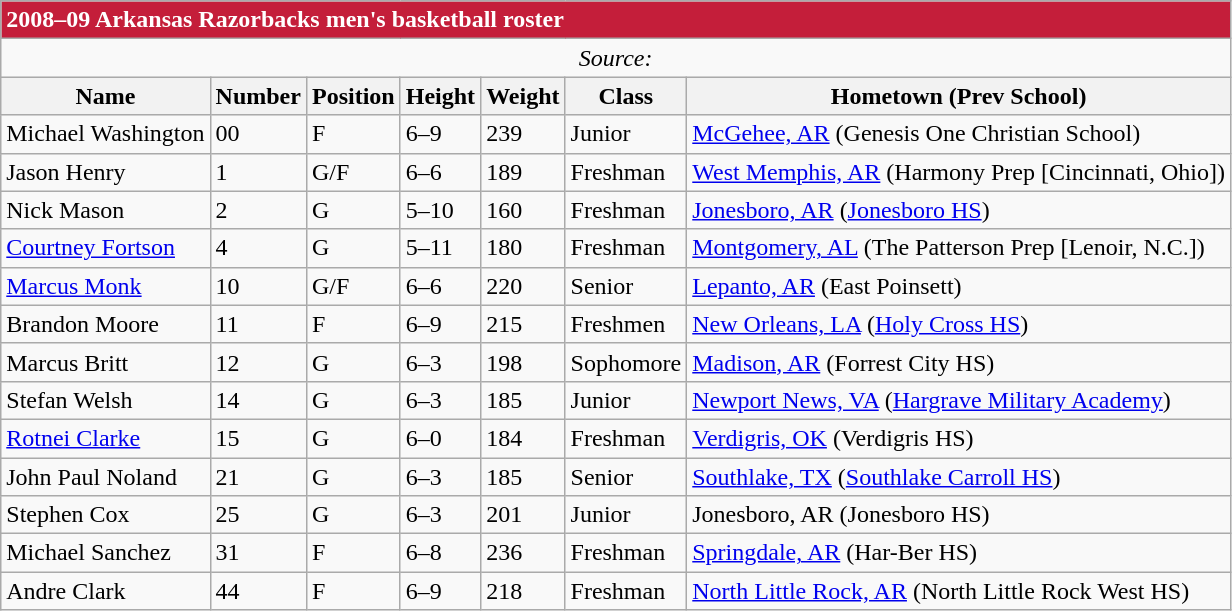<table class="wikitable">
<tr>
<td colspan="9" style="background-color: #C41E3A; color: #FFFFFF"><strong>2008–09 Arkansas Razorbacks men's basketball roster</strong></td>
</tr>
<tr>
<td colspan="9" align="center"><em>Source: </em></td>
</tr>
<tr>
<th>Name</th>
<th>Number</th>
<th>Position</th>
<th>Height</th>
<th>Weight</th>
<th>Class</th>
<th>Hometown (Prev School)</th>
</tr>
<tr>
<td>Michael Washington</td>
<td>00</td>
<td>F</td>
<td>6–9</td>
<td>239</td>
<td>Junior</td>
<td><a href='#'>McGehee, AR</a> (Genesis One Christian School)</td>
</tr>
<tr>
<td>Jason Henry</td>
<td>1</td>
<td>G/F</td>
<td>6–6</td>
<td>189</td>
<td>Freshman</td>
<td><a href='#'>West Memphis, AR</a> (Harmony Prep [Cincinnati, Ohio])</td>
</tr>
<tr>
<td>Nick Mason</td>
<td>2</td>
<td>G</td>
<td>5–10</td>
<td>160</td>
<td>Freshman</td>
<td><a href='#'>Jonesboro, AR</a> (<a href='#'>Jonesboro HS</a>)</td>
</tr>
<tr>
<td><a href='#'>Courtney Fortson</a></td>
<td>4</td>
<td>G</td>
<td>5–11</td>
<td>180</td>
<td>Freshman</td>
<td><a href='#'>Montgomery, AL</a> (The Patterson Prep [Lenoir, N.C.])</td>
</tr>
<tr>
<td><a href='#'>Marcus Monk</a></td>
<td>10</td>
<td>G/F</td>
<td>6–6</td>
<td>220</td>
<td>Senior</td>
<td><a href='#'>Lepanto, AR</a> (East Poinsett)</td>
</tr>
<tr>
<td>Brandon Moore</td>
<td>11</td>
<td>F</td>
<td>6–9</td>
<td>215</td>
<td>Freshmen</td>
<td><a href='#'>New Orleans, LA</a> (<a href='#'>Holy Cross HS</a>)</td>
</tr>
<tr>
<td>Marcus Britt</td>
<td>12</td>
<td>G</td>
<td>6–3</td>
<td>198</td>
<td>Sophomore</td>
<td><a href='#'>Madison, AR</a> (Forrest City HS)</td>
</tr>
<tr>
<td>Stefan Welsh</td>
<td>14</td>
<td>G</td>
<td>6–3</td>
<td>185</td>
<td>Junior</td>
<td><a href='#'>Newport News, VA</a> (<a href='#'>Hargrave Military Academy</a>)</td>
</tr>
<tr>
<td><a href='#'>Rotnei Clarke</a></td>
<td>15</td>
<td>G</td>
<td>6–0</td>
<td>184</td>
<td>Freshman</td>
<td><a href='#'>Verdigris, OK</a> (Verdigris HS)</td>
</tr>
<tr>
<td>John Paul Noland</td>
<td>21</td>
<td>G</td>
<td>6–3</td>
<td>185</td>
<td>Senior</td>
<td><a href='#'>Southlake, TX</a> (<a href='#'>Southlake Carroll HS</a>)</td>
</tr>
<tr>
<td>Stephen Cox</td>
<td>25</td>
<td>G</td>
<td>6–3</td>
<td>201</td>
<td>Junior</td>
<td>Jonesboro, AR (Jonesboro HS)</td>
</tr>
<tr>
<td>Michael Sanchez</td>
<td>31</td>
<td>F</td>
<td>6–8</td>
<td>236</td>
<td> Freshman</td>
<td><a href='#'>Springdale, AR</a> (Har-Ber HS)</td>
</tr>
<tr>
<td>Andre Clark</td>
<td>44</td>
<td>F</td>
<td>6–9</td>
<td>218</td>
<td> Freshman</td>
<td><a href='#'>North Little Rock, AR</a> (North Little Rock West HS)</td>
</tr>
</table>
